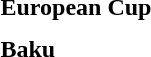<table>
<tr>
<td colspan="4" style="text-align:center;"><strong>European Cup</strong></td>
</tr>
<tr>
<th scope=row style="text-align:left">Baku</th>
<td style="height:30px;"></td>
<td style="height:30px;"></td>
<td style="height:30px;"></td>
</tr>
<tr>
</tr>
</table>
